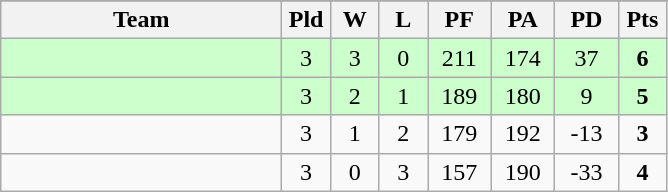<table class=wikitable>
<tr align=center>
</tr>
<tr>
<th width=180>Team</th>
<th width=25>Pld</th>
<th width=25>W</th>
<th width=25>L</th>
<th width=35>PF</th>
<th width=35>PA</th>
<th width=35>PD</th>
<th width=25>Pts</th>
</tr>
<tr align=center bgcolor="#ccffcc">
<td align=left></td>
<td>3</td>
<td>3</td>
<td>0</td>
<td>211</td>
<td>174</td>
<td>37</td>
<td><strong>6</strong></td>
</tr>
<tr align=center bgcolor="#ccffcc">
<td align=left></td>
<td>3</td>
<td>2</td>
<td>1</td>
<td>189</td>
<td>180</td>
<td>9</td>
<td><strong>5</strong></td>
</tr>
<tr align=center>
<td align=left></td>
<td>3</td>
<td>1</td>
<td>2</td>
<td>179</td>
<td>192</td>
<td>-13</td>
<td><strong>3</strong></td>
</tr>
<tr align=center>
<td align=left></td>
<td>3</td>
<td>0</td>
<td>3</td>
<td>157</td>
<td>190</td>
<td>-33</td>
<td><strong>4</strong></td>
</tr>
</table>
